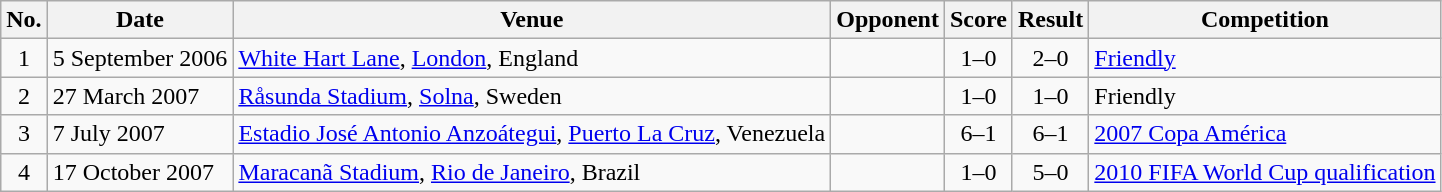<table class="wikitable sortable">
<tr>
<th scope="col">No.</th>
<th scope="col">Date</th>
<th scope="col">Venue</th>
<th scope="col">Opponent</th>
<th scope="col">Score</th>
<th scope="col">Result</th>
<th scope="col">Competition</th>
</tr>
<tr>
<td style="text-align:center">1</td>
<td>5 September 2006</td>
<td><a href='#'>White Hart Lane</a>, <a href='#'>London</a>, England</td>
<td></td>
<td style="text-align:center">1–0</td>
<td style="text-align:center">2–0</td>
<td><a href='#'>Friendly</a></td>
</tr>
<tr>
<td style="text-align:center">2</td>
<td>27 March 2007</td>
<td><a href='#'>Råsunda Stadium</a>, <a href='#'>Solna</a>, Sweden</td>
<td></td>
<td style="text-align:center">1–0</td>
<td style="text-align:center">1–0</td>
<td>Friendly</td>
</tr>
<tr>
<td style="text-align:center">3</td>
<td>7 July 2007</td>
<td><a href='#'>Estadio José Antonio Anzoátegui</a>, <a href='#'>Puerto La Cruz</a>, Venezuela</td>
<td></td>
<td style="text-align:center">6–1</td>
<td style="text-align:center">6–1</td>
<td><a href='#'>2007 Copa América</a></td>
</tr>
<tr>
<td style="text-align:center">4</td>
<td>17 October 2007</td>
<td><a href='#'>Maracanã Stadium</a>, <a href='#'>Rio de Janeiro</a>, Brazil</td>
<td></td>
<td style="text-align:center">1–0</td>
<td style="text-align:center">5–0</td>
<td><a href='#'>2010 FIFA World Cup qualification</a></td>
</tr>
</table>
